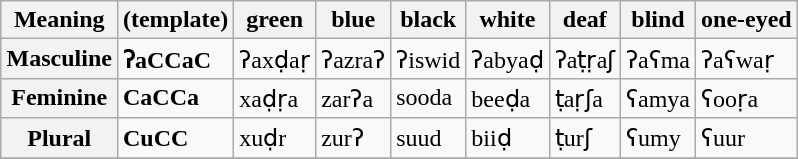<table class="wikitable" style="float:right; margin:1em">
<tr>
<th>Meaning</th>
<th><strong>(template)</strong></th>
<th>green</th>
<th>blue</th>
<th>black</th>
<th>white</th>
<th>deaf</th>
<th>blind</th>
<th>one-eyed</th>
</tr>
<tr>
<th>Masculine</th>
<td><strong>ʔaCCaC</strong></td>
<td>ʔaxḍaṛ</td>
<td>ʔazraʔ</td>
<td>ʔiswid</td>
<td>ʔabyaḍ</td>
<td>ʔaṭṛaʃ</td>
<td>ʔaʕma</td>
<td>ʔaʕwaṛ</td>
</tr>
<tr>
<th>Feminine</th>
<td><strong>CaCCa</strong></td>
<td>xaḍṛa</td>
<td>zarʔa</td>
<td>sooda</td>
<td>beeḍa</td>
<td>ṭaṛʃa</td>
<td>ʕamya</td>
<td>ʕooṛa</td>
</tr>
<tr>
<th>Plural</th>
<td><strong>CuCC</strong></td>
<td>xuḍr</td>
<td>zurʔ</td>
<td>suud</td>
<td>biiḍ</td>
<td>ṭurʃ</td>
<td>ʕumy</td>
<td>ʕuur</td>
</tr>
<tr>
</tr>
</table>
